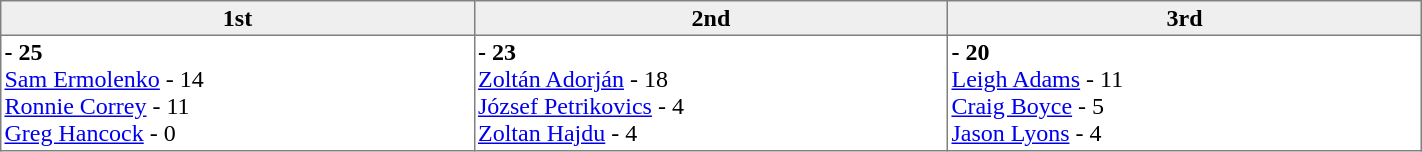<table border="1" cellpadding="2" cellspacing="0"  style="width:75%; border-collapse:collapse;">
<tr style="text-align:left; background:#efefef;">
<th width=15% align=center >1st</th>
<th width=15% align=center >2nd</th>
<th width=15% align=center >3rd</th>
</tr>
<tr align=left>
<td valign=top align=left ><strong> - 25</strong><br><a href='#'>Sam Ermolenko</a> - 14<br><a href='#'>Ronnie Correy</a> - 11<br><a href='#'>Greg Hancock</a> - 0</td>
<td valign=top align=left ><strong> - 23</strong><br><a href='#'>Zoltán Adorján</a> - 18<br><a href='#'>József Petrikovics</a> - 4<br><a href='#'>Zoltan Hajdu</a> - 4</td>
<td valign=top align=left ><strong> - 20</strong><br><a href='#'>Leigh Adams</a> - 11<br><a href='#'>Craig Boyce</a> - 5<br><a href='#'>Jason Lyons</a> - 4</td>
</tr>
</table>
